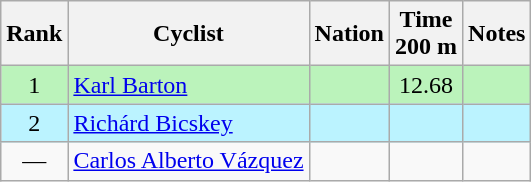<table class="wikitable sortable" style="text-align:center">
<tr>
<th>Rank</th>
<th>Cyclist</th>
<th>Nation</th>
<th>Time<br>200 m</th>
<th>Notes</th>
</tr>
<tr bgcolor=bbf3bb>
<td>1</td>
<td align=left><a href='#'>Karl Barton</a></td>
<td align=left></td>
<td>12.68</td>
<td></td>
</tr>
<tr bgcolor=bbf3ff>
<td>2</td>
<td align=left><a href='#'>Richárd Bicskey</a></td>
<td align=left></td>
<td></td>
<td></td>
</tr>
<tr>
<td data-sort-value=3>—</td>
<td align=left><a href='#'>Carlos Alberto Vázquez</a></td>
<td align=left></td>
<td data-sort-value=9:99:99.9></td>
<td></td>
</tr>
</table>
